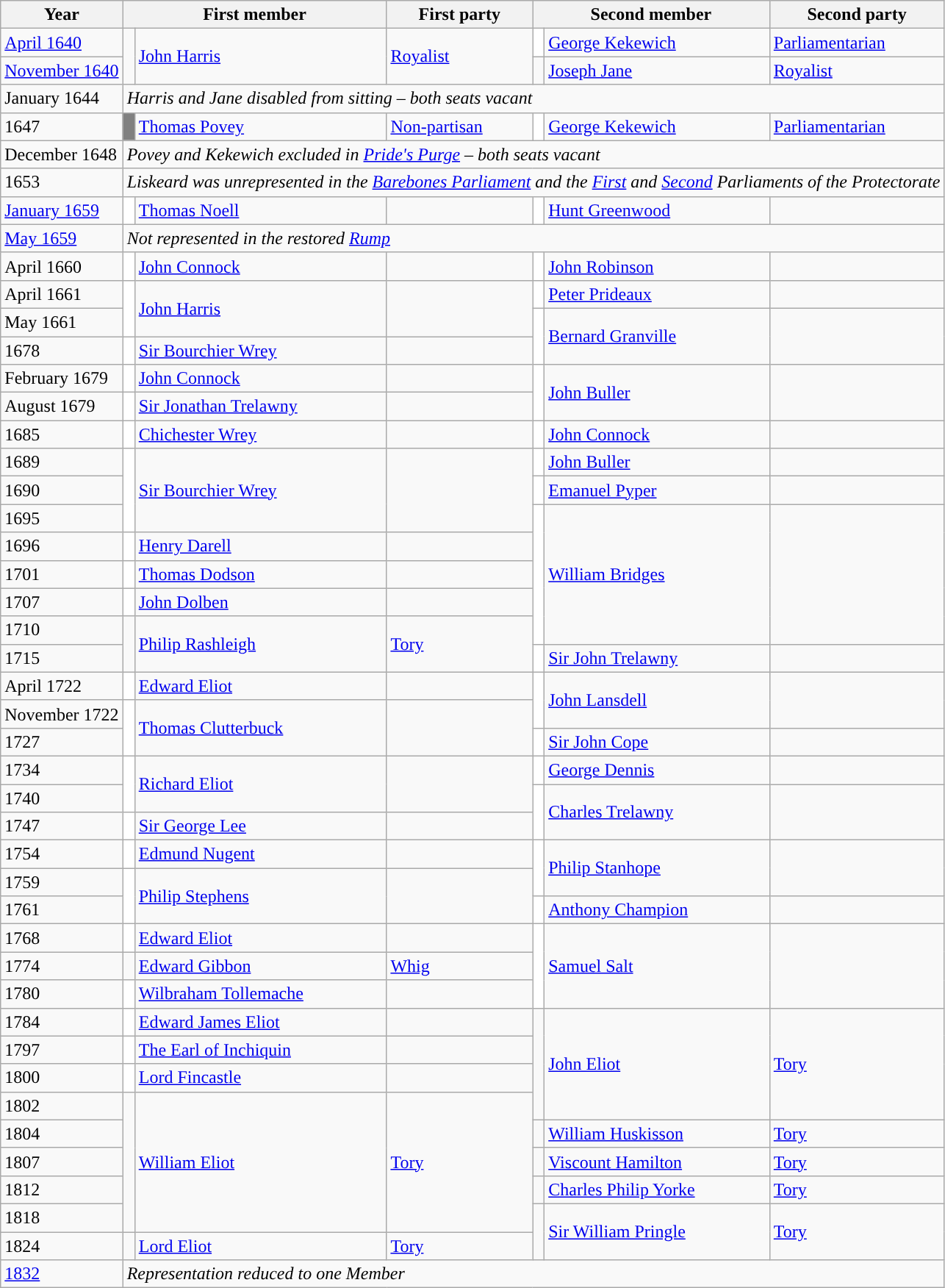<table class="wikitable">
<tr>
<th>Year</th>
<th colspan="2">First member</th>
<th>First party</th>
<th colspan="2">Second member</th>
<th>Second party</th>
</tr>
<tr>
<td><a href='#'>April 1640</a></td>
<td rowspan="2" style="color:inherit;background-color: "></td>
<td rowspan="2"><a href='#'>John Harris</a></td>
<td rowspan="2"><a href='#'>Royalist</a></td>
<td style="color:inherit;background-color: white"></td>
<td><a href='#'>George Kekewich</a></td>
<td><a href='#'>Parliamentarian</a></td>
</tr>
<tr>
<td><a href='#'>November 1640</a></td>
<td style="color:inherit;background-color: "></td>
<td><a href='#'>Joseph Jane</a></td>
<td><a href='#'>Royalist</a></td>
</tr>
<tr>
<td>January 1644</td>
<td colspan="6"><em>Harris and Jane disabled from sitting – both seats vacant</em></td>
</tr>
<tr>
<td>1647</td>
<td style="color:inherit;background-color: grey"></td>
<td><a href='#'>Thomas Povey</a></td>
<td><a href='#'>Non-partisan</a></td>
<td style="color:inherit;background-color: white"></td>
<td><a href='#'>George Kekewich</a></td>
<td><a href='#'>Parliamentarian</a></td>
</tr>
<tr>
<td>December 1648</td>
<td colspan="6"><em>Povey and Kekewich excluded in <a href='#'>Pride's Purge</a> – both seats vacant</em></td>
</tr>
<tr>
<td>1653</td>
<td colspan="6"><em>Liskeard was unrepresented in the <a href='#'>Barebones Parliament</a> and the <a href='#'>First</a> and <a href='#'>Second</a> Parliaments of the Protectorate</em></td>
</tr>
<tr>
<td><a href='#'>January 1659</a></td>
<td style="color:inherit;background-color: white"></td>
<td><a href='#'>Thomas Noell</a></td>
<td></td>
<td style="color:inherit;background-color: white"></td>
<td><a href='#'>Hunt Greenwood</a></td>
<td></td>
</tr>
<tr>
<td><a href='#'>May 1659</a></td>
<td colspan="6"><em>Not represented in the restored <a href='#'>Rump</a></em></td>
</tr>
<tr>
<td>April 1660</td>
<td style="color:inherit;background-color: white"></td>
<td><a href='#'>John Connock</a></td>
<td></td>
<td style="color:inherit;background-color: white"></td>
<td><a href='#'>John Robinson</a></td>
<td></td>
</tr>
<tr>
<td>April 1661</td>
<td rowspan="2" style="color:inherit;background-color: white"></td>
<td rowspan="2"><a href='#'>John Harris</a></td>
<td rowspan="2"></td>
<td style="color:inherit;background-color: white"></td>
<td><a href='#'>Peter Prideaux</a></td>
<td></td>
</tr>
<tr>
<td>May 1661</td>
<td rowspan="2" style="color:inherit;background-color: white"></td>
<td rowspan="2"><a href='#'>Bernard Granville</a></td>
<td rowspan="2"></td>
</tr>
<tr>
<td>1678</td>
<td style="color:inherit;background-color: white"></td>
<td><a href='#'>Sir Bourchier Wrey</a></td>
<td></td>
</tr>
<tr>
<td>February 1679</td>
<td style="color:inherit;background-color: white"></td>
<td><a href='#'>John Connock</a></td>
<td></td>
<td rowspan="2" style="color:inherit;background-color: white"></td>
<td rowspan="2"><a href='#'>John Buller</a></td>
<td rowspan="2"></td>
</tr>
<tr>
<td>August 1679</td>
<td style="color:inherit;background-color: white"></td>
<td><a href='#'>Sir Jonathan Trelawny</a></td>
<td></td>
</tr>
<tr>
<td>1685</td>
<td style="color:inherit;background-color: white"></td>
<td><a href='#'>Chichester Wrey</a></td>
<td></td>
<td style="color:inherit;background-color: white"></td>
<td><a href='#'>John Connock</a></td>
<td></td>
</tr>
<tr>
<td>1689</td>
<td rowspan="3" style="color:inherit;background-color: white"></td>
<td rowspan="3"><a href='#'>Sir Bourchier Wrey</a></td>
<td rowspan="3"></td>
<td style="color:inherit;background-color: white"></td>
<td><a href='#'>John Buller</a></td>
<td></td>
</tr>
<tr>
<td>1690</td>
<td style="color:inherit;background-color: white"></td>
<td><a href='#'>Emanuel Pyper</a></td>
<td></td>
</tr>
<tr>
<td>1695</td>
<td rowspan="5" style="color:inherit;background-color: white"></td>
<td rowspan="5"><a href='#'>William Bridges</a></td>
<td rowspan="5"></td>
</tr>
<tr>
<td>1696</td>
<td style="color:inherit;background-color: white"></td>
<td><a href='#'>Henry Darell</a></td>
<td></td>
</tr>
<tr>
<td>1701</td>
<td style="color:inherit;background-color: white"></td>
<td><a href='#'>Thomas Dodson</a></td>
<td></td>
</tr>
<tr>
<td>1707</td>
<td style="color:inherit;background-color: white"></td>
<td><a href='#'>John Dolben</a></td>
<td></td>
</tr>
<tr>
<td>1710</td>
<td rowspan="2" style="color:inherit;background-color: "></td>
<td rowspan="2"><a href='#'>Philip Rashleigh</a></td>
<td rowspan="2"><a href='#'>Tory</a></td>
</tr>
<tr>
<td>1715</td>
<td style="color:inherit;background-color: white"></td>
<td><a href='#'>Sir John Trelawny</a></td>
<td></td>
</tr>
<tr>
<td>April 1722</td>
<td style="color:inherit;background-color: white"></td>
<td><a href='#'>Edward Eliot</a></td>
<td></td>
<td rowspan="2" style="color:inherit;background-color: white"></td>
<td rowspan="2"><a href='#'>John Lansdell</a></td>
<td rowspan="2"></td>
</tr>
<tr>
<td>November 1722</td>
<td rowspan="2" style="color:inherit;background-color: white"></td>
<td rowspan="2"><a href='#'>Thomas Clutterbuck</a></td>
<td rowspan="2"></td>
</tr>
<tr>
<td>1727</td>
<td style="color:inherit;background-color: white"></td>
<td><a href='#'>Sir John Cope</a></td>
<td></td>
</tr>
<tr>
<td>1734</td>
<td rowspan="2" style="color:inherit;background-color: white"></td>
<td rowspan="2"><a href='#'>Richard Eliot</a></td>
<td rowspan="2"></td>
<td style="color:inherit;background-color: white"></td>
<td><a href='#'>George Dennis</a></td>
<td></td>
</tr>
<tr>
<td>1740</td>
<td rowspan="2" style="color:inherit;background-color: white"></td>
<td rowspan="2"><a href='#'>Charles Trelawny</a></td>
<td rowspan="2"></td>
</tr>
<tr>
<td>1747</td>
<td style="color:inherit;background-color: white"></td>
<td><a href='#'>Sir George Lee</a></td>
<td></td>
</tr>
<tr>
<td>1754</td>
<td style="color:inherit;background-color: white"></td>
<td><a href='#'>Edmund Nugent</a></td>
<td></td>
<td rowspan="2" style="color:inherit;background-color: white"></td>
<td rowspan="2"><a href='#'>Philip Stanhope</a></td>
<td rowspan="2"></td>
</tr>
<tr>
<td>1759</td>
<td rowspan="2" style="color:inherit;background-color: white"></td>
<td rowspan="2"><a href='#'>Philip Stephens</a></td>
<td rowspan="2"></td>
</tr>
<tr>
<td>1761</td>
<td style="color:inherit;background-color: white"></td>
<td><a href='#'>Anthony Champion</a></td>
<td></td>
</tr>
<tr>
<td>1768</td>
<td style="color:inherit;background-color: white"></td>
<td><a href='#'>Edward Eliot</a></td>
<td></td>
<td rowspan="3" style="color:inherit;background-color: white"></td>
<td rowspan="3"><a href='#'>Samuel Salt</a></td>
<td rowspan="3"></td>
</tr>
<tr>
<td>1774</td>
<td style="color:inherit;background-color: "></td>
<td><a href='#'>Edward Gibbon</a></td>
<td><a href='#'>Whig</a></td>
</tr>
<tr>
<td>1780</td>
<td style="color:inherit;background-color: white"></td>
<td><a href='#'>Wilbraham Tollemache</a></td>
<td></td>
</tr>
<tr>
<td>1784</td>
<td style="color:inherit;background-color: white"></td>
<td><a href='#'>Edward James Eliot</a></td>
<td></td>
<td rowspan="4" style="color:inherit;background-color: "></td>
<td rowspan="4"><a href='#'>John Eliot</a></td>
<td rowspan="4"><a href='#'>Tory</a></td>
</tr>
<tr>
<td>1797</td>
<td style="color:inherit;background-color: white"></td>
<td><a href='#'>The Earl of Inchiquin</a></td>
<td></td>
</tr>
<tr>
<td>1800</td>
<td style="color:inherit;background-color: white"></td>
<td><a href='#'>Lord Fincastle</a></td>
<td></td>
</tr>
<tr>
<td>1802</td>
<td rowspan="5" style="color:inherit;background-color: "></td>
<td rowspan="5"><a href='#'>William Eliot</a></td>
<td rowspan="5"><a href='#'>Tory</a></td>
</tr>
<tr>
<td>1804</td>
<td style="color:inherit;background-color: "></td>
<td><a href='#'>William Huskisson</a></td>
<td><a href='#'>Tory</a></td>
</tr>
<tr>
<td>1807</td>
<td style="color:inherit;background-color: "></td>
<td><a href='#'>Viscount Hamilton</a></td>
<td><a href='#'>Tory</a></td>
</tr>
<tr>
<td>1812</td>
<td style="color:inherit;background-color: "></td>
<td><a href='#'>Charles Philip Yorke</a></td>
<td><a href='#'>Tory</a></td>
</tr>
<tr>
<td>1818</td>
<td rowspan="2" style="color:inherit;background-color: "></td>
<td rowspan="2"><a href='#'>Sir William Pringle</a></td>
<td rowspan="2"><a href='#'>Tory</a></td>
</tr>
<tr>
<td>1824</td>
<td style="color:inherit;background-color: "></td>
<td><a href='#'>Lord Eliot</a></td>
<td><a href='#'>Tory</a></td>
</tr>
<tr>
<td><a href='#'>1832</a></td>
<td colspan="6"><em>Representation reduced to one Member</em></td>
</tr>
</table>
